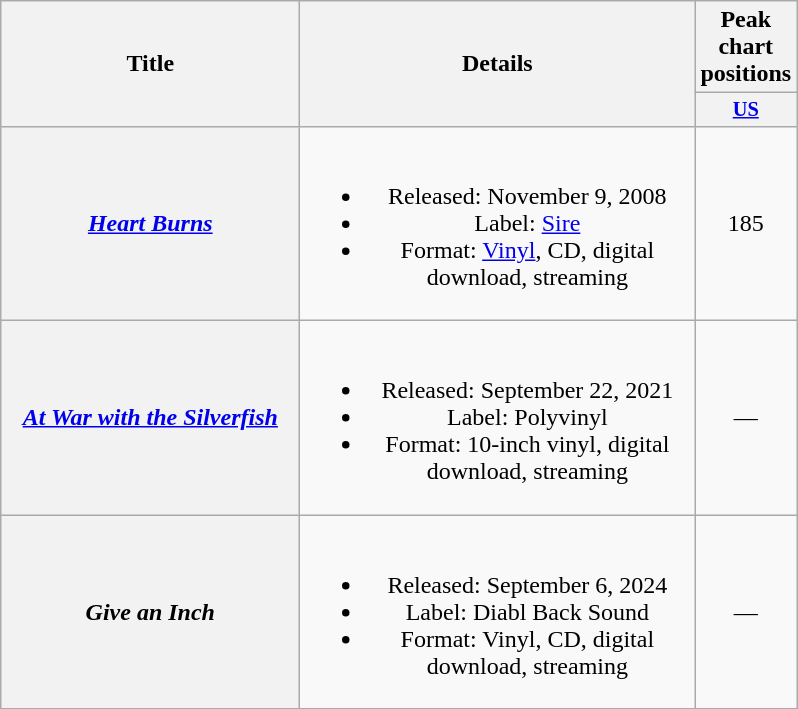<table class="wikitable plainrowheaders" style="text-align:center;" border="1">
<tr>
<th scope="col" rowspan="2" style="width:12em;">Title</th>
<th scope="col" rowspan="2" style="width:16em;">Details</th>
<th scope="col" colspan="1">Peak chart positions</th>
</tr>
<tr>
<th scope="col" style="width:3em;font-size:85%;"><a href='#'>US</a><br></th>
</tr>
<tr>
<th scope="row"><em><a href='#'>Heart Burns</a></em></th>
<td><br><ul><li>Released: November 9, 2008</li><li>Label: <a href='#'>Sire</a></li><li>Format: <a href='#'>Vinyl</a>, CD, digital download, streaming</li></ul></td>
<td>185</td>
</tr>
<tr>
<th scope="row"><em><a href='#'>At War with the Silverfish</a></em></th>
<td><br><ul><li>Released: September 22, 2021</li><li>Label: Polyvinyl</li><li>Format: 10-inch vinyl, digital download, streaming</li></ul></td>
<td>—</td>
</tr>
<tr>
<th scope="row"><em>Give an Inch</em></th>
<td><br><ul><li>Released: September 6, 2024</li><li>Label: Diabl Back Sound</li><li>Format: Vinyl, CD, digital download, streaming</li></ul></td>
<td>—</td>
</tr>
<tr>
</tr>
</table>
